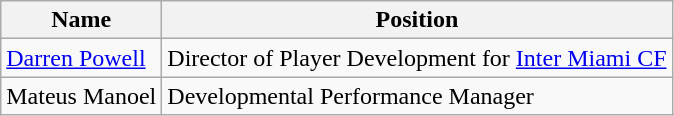<table class="wikitable">
<tr>
<th>Name</th>
<th>Position</th>
</tr>
<tr>
<td> <a href='#'>Darren Powell</a></td>
<td>Director of Player Development for <a href='#'>Inter Miami CF</a></td>
</tr>
<tr>
<td> Mateus Manoel</td>
<td>Developmental Performance Manager</td>
</tr>
</table>
